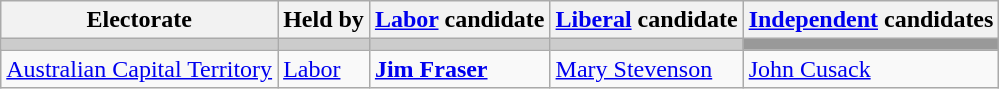<table class="wikitable">
<tr>
<th>Electorate</th>
<th>Held by</th>
<th><a href='#'>Labor</a> candidate</th>
<th><a href='#'>Liberal</a> candidate</th>
<th><a href='#'>Independent</a> candidates</th>
</tr>
<tr bgcolor="#cccccc">
<td></td>
<td></td>
<td></td>
<td></td>
<td bgcolor="#999999"></td>
</tr>
<tr>
<td><a href='#'>Australian Capital Territory</a></td>
<td><a href='#'>Labor</a></td>
<td><strong><a href='#'>Jim Fraser</a></strong></td>
<td><a href='#'>Mary Stevenson</a></td>
<td><a href='#'>John Cusack</a></td>
</tr>
</table>
